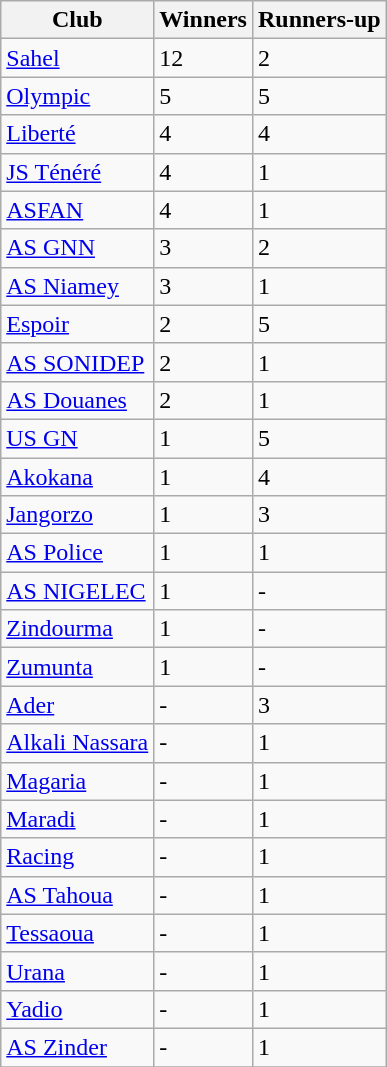<table class="wikitable">
<tr>
<th>Club</th>
<th>Winners</th>
<th>Runners-up</th>
</tr>
<tr>
<td><a href='#'>Sahel</a></td>
<td>12</td>
<td>2</td>
</tr>
<tr>
<td><a href='#'>Olympic</a></td>
<td>5</td>
<td>5</td>
</tr>
<tr>
<td><a href='#'>Liberté</a></td>
<td>4</td>
<td>4</td>
</tr>
<tr>
<td><a href='#'>JS Ténéré</a></td>
<td>4</td>
<td>1</td>
</tr>
<tr>
<td><a href='#'>ASFAN</a></td>
<td>4</td>
<td>1</td>
</tr>
<tr>
<td><a href='#'>AS GNN</a></td>
<td>3</td>
<td>2</td>
</tr>
<tr>
<td><a href='#'>AS Niamey</a></td>
<td>3</td>
<td>1</td>
</tr>
<tr>
<td><a href='#'>Espoir</a></td>
<td>2</td>
<td>5</td>
</tr>
<tr>
<td><a href='#'>AS SONIDEP</a></td>
<td>2</td>
<td>1</td>
</tr>
<tr>
<td><a href='#'>AS Douanes</a></td>
<td>2</td>
<td>1</td>
</tr>
<tr>
<td><a href='#'>US GN</a></td>
<td>1</td>
<td>5</td>
</tr>
<tr>
<td><a href='#'>Akokana</a></td>
<td>1</td>
<td>4</td>
</tr>
<tr>
<td><a href='#'>Jangorzo</a></td>
<td>1</td>
<td>3</td>
</tr>
<tr>
<td><a href='#'>AS Police</a></td>
<td>1</td>
<td>1</td>
</tr>
<tr>
<td><a href='#'>AS NIGELEC</a></td>
<td>1</td>
<td>-</td>
</tr>
<tr>
<td><a href='#'>Zindourma</a></td>
<td>1</td>
<td>-</td>
</tr>
<tr>
<td><a href='#'>Zumunta</a></td>
<td>1</td>
<td>-</td>
</tr>
<tr>
<td><a href='#'>Ader</a></td>
<td>-</td>
<td>3</td>
</tr>
<tr>
<td><a href='#'>Alkali Nassara</a></td>
<td>-</td>
<td>1</td>
</tr>
<tr>
<td><a href='#'>Magaria</a></td>
<td>-</td>
<td>1</td>
</tr>
<tr>
<td><a href='#'>Maradi</a></td>
<td>-</td>
<td>1</td>
</tr>
<tr>
<td><a href='#'>Racing</a></td>
<td>-</td>
<td>1</td>
</tr>
<tr>
<td><a href='#'>AS Tahoua</a></td>
<td>-</td>
<td>1</td>
</tr>
<tr>
<td><a href='#'>Tessaoua</a></td>
<td>-</td>
<td>1</td>
</tr>
<tr>
<td><a href='#'>Urana</a></td>
<td>-</td>
<td>1</td>
</tr>
<tr>
<td><a href='#'>Yadio</a></td>
<td>-</td>
<td>1</td>
</tr>
<tr>
<td><a href='#'>AS Zinder</a></td>
<td>-</td>
<td>1</td>
</tr>
<tr>
</tr>
</table>
